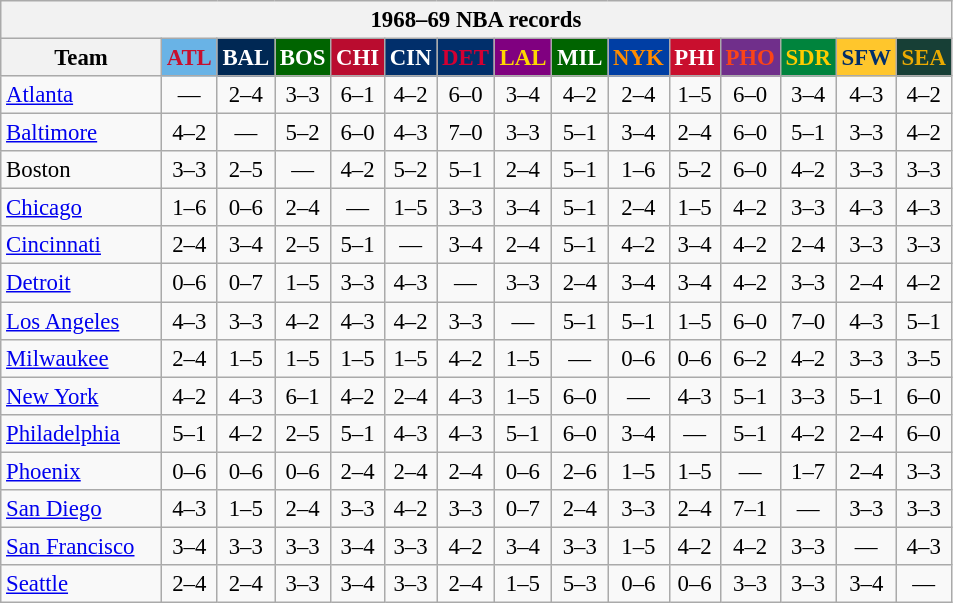<table class="wikitable" style="font-size:95%; text-align:center;">
<tr>
<th colspan=15>1968–69 NBA records</th>
</tr>
<tr>
<th width=100>Team</th>
<th style="background:#69B3E6;color:#C70F2E;width=35">ATL</th>
<th style="background:#002854;color:#FFFFFF;width=35">BAL</th>
<th style="background:#006400;color:#FFFFFF;width=35">BOS</th>
<th style="background:#BA0C2F;color:#FFFFFF;width=35">CHI</th>
<th style="background:#012F6B;color:#FFFFFF;width=35">CIN</th>
<th style="background:#012F6B;color:#D40032;width=35">DET</th>
<th style="background:#800080;color:#FFD700;width=35">LAL</th>
<th style="background:#006400;color:#FFFFFF;width=35">MIL</th>
<th style="background:#003EA4;color:#FF8C00;width=35">NYK</th>
<th style="background:#C90F2E;color:#FFFFFF;width=35">PHI</th>
<th style="background:#702F8B;color:#FA4417;width=35">PHO</th>
<th style="background:#00843D;color:#FFCC00;width=35">SDR</th>
<th style="background:#FFC62C;color:#012F6B;width=35">SFW</th>
<th style="background:#173F36;color:#EBAA00;width=35">SEA</th>
</tr>
<tr>
<td style="text-align:left;"><a href='#'>Atlanta</a></td>
<td>—</td>
<td>2–4</td>
<td>3–3</td>
<td>6–1</td>
<td>4–2</td>
<td>6–0</td>
<td>3–4</td>
<td>4–2</td>
<td>2–4</td>
<td>1–5</td>
<td>6–0</td>
<td>3–4</td>
<td>4–3</td>
<td>4–2</td>
</tr>
<tr>
<td style="text-align:left;"><a href='#'>Baltimore</a></td>
<td>4–2</td>
<td>—</td>
<td>5–2</td>
<td>6–0</td>
<td>4–3</td>
<td>7–0</td>
<td>3–3</td>
<td>5–1</td>
<td>3–4</td>
<td>2–4</td>
<td>6–0</td>
<td>5–1</td>
<td>3–3</td>
<td>4–2</td>
</tr>
<tr>
<td style="text-align:left;">Boston</td>
<td>3–3</td>
<td>2–5</td>
<td>—</td>
<td>4–2</td>
<td>5–2</td>
<td>5–1</td>
<td>2–4</td>
<td>5–1</td>
<td>1–6</td>
<td>5–2</td>
<td>6–0</td>
<td>4–2</td>
<td>3–3</td>
<td>3–3</td>
</tr>
<tr>
<td style="text-align:left;"><a href='#'>Chicago</a></td>
<td>1–6</td>
<td>0–6</td>
<td>2–4</td>
<td>—</td>
<td>1–5</td>
<td>3–3</td>
<td>3–4</td>
<td>5–1</td>
<td>2–4</td>
<td>1–5</td>
<td>4–2</td>
<td>3–3</td>
<td>4–3</td>
<td>4–3</td>
</tr>
<tr>
<td style="text-align:left;"><a href='#'>Cincinnati</a></td>
<td>2–4</td>
<td>3–4</td>
<td>2–5</td>
<td>5–1</td>
<td>—</td>
<td>3–4</td>
<td>2–4</td>
<td>5–1</td>
<td>4–2</td>
<td>3–4</td>
<td>4–2</td>
<td>2–4</td>
<td>3–3</td>
<td>3–3</td>
</tr>
<tr>
<td style="text-align:left;"><a href='#'>Detroit</a></td>
<td>0–6</td>
<td>0–7</td>
<td>1–5</td>
<td>3–3</td>
<td>4–3</td>
<td>—</td>
<td>3–3</td>
<td>2–4</td>
<td>3–4</td>
<td>3–4</td>
<td>4–2</td>
<td>3–3</td>
<td>2–4</td>
<td>4–2</td>
</tr>
<tr>
<td style="text-align:left;"><a href='#'>Los Angeles</a></td>
<td>4–3</td>
<td>3–3</td>
<td>4–2</td>
<td>4–3</td>
<td>4–2</td>
<td>3–3</td>
<td>—</td>
<td>5–1</td>
<td>5–1</td>
<td>1–5</td>
<td>6–0</td>
<td>7–0</td>
<td>4–3</td>
<td>5–1</td>
</tr>
<tr>
<td style="text-align:left;"><a href='#'>Milwaukee</a></td>
<td>2–4</td>
<td>1–5</td>
<td>1–5</td>
<td>1–5</td>
<td>1–5</td>
<td>4–2</td>
<td>1–5</td>
<td>—</td>
<td>0–6</td>
<td>0–6</td>
<td>6–2</td>
<td>4–2</td>
<td>3–3</td>
<td>3–5</td>
</tr>
<tr>
<td style="text-align:left;"><a href='#'>New York</a></td>
<td>4–2</td>
<td>4–3</td>
<td>6–1</td>
<td>4–2</td>
<td>2–4</td>
<td>4–3</td>
<td>1–5</td>
<td>6–0</td>
<td>—</td>
<td>4–3</td>
<td>5–1</td>
<td>3–3</td>
<td>5–1</td>
<td>6–0</td>
</tr>
<tr>
<td style="text-align:left;"><a href='#'>Philadelphia</a></td>
<td>5–1</td>
<td>4–2</td>
<td>2–5</td>
<td>5–1</td>
<td>4–3</td>
<td>4–3</td>
<td>5–1</td>
<td>6–0</td>
<td>3–4</td>
<td>—</td>
<td>5–1</td>
<td>4–2</td>
<td>2–4</td>
<td>6–0</td>
</tr>
<tr>
<td style="text-align:left;"><a href='#'>Phoenix</a></td>
<td>0–6</td>
<td>0–6</td>
<td>0–6</td>
<td>2–4</td>
<td>2–4</td>
<td>2–4</td>
<td>0–6</td>
<td>2–6</td>
<td>1–5</td>
<td>1–5</td>
<td>—</td>
<td>1–7</td>
<td>2–4</td>
<td>3–3</td>
</tr>
<tr>
<td style="text-align:left;"><a href='#'>San Diego</a></td>
<td>4–3</td>
<td>1–5</td>
<td>2–4</td>
<td>3–3</td>
<td>4–2</td>
<td>3–3</td>
<td>0–7</td>
<td>2–4</td>
<td>3–3</td>
<td>2–4</td>
<td>7–1</td>
<td>—</td>
<td>3–3</td>
<td>3–3</td>
</tr>
<tr>
<td style="text-align:left;"><a href='#'>San Francisco</a></td>
<td>3–4</td>
<td>3–3</td>
<td>3–3</td>
<td>3–4</td>
<td>3–3</td>
<td>4–2</td>
<td>3–4</td>
<td>3–3</td>
<td>1–5</td>
<td>4–2</td>
<td>4–2</td>
<td>3–3</td>
<td>—</td>
<td>4–3</td>
</tr>
<tr>
<td style="text-align:left;"><a href='#'>Seattle</a></td>
<td>2–4</td>
<td>2–4</td>
<td>3–3</td>
<td>3–4</td>
<td>3–3</td>
<td>2–4</td>
<td>1–5</td>
<td>5–3</td>
<td>0–6</td>
<td>0–6</td>
<td>3–3</td>
<td>3–3</td>
<td>3–4</td>
<td>—</td>
</tr>
</table>
